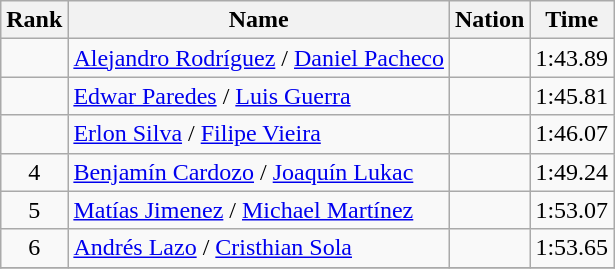<table class="wikitable sortable" style="text-align:center">
<tr>
<th>Rank</th>
<th>Name</th>
<th>Nation</th>
<th>Time</th>
</tr>
<tr>
<td></td>
<td align=left><a href='#'>Alejandro Rodríguez</a> / <a href='#'>Daniel Pacheco</a></td>
<td align=left></td>
<td>1:43.89</td>
</tr>
<tr>
<td></td>
<td align=left><a href='#'>Edwar Paredes</a> / <a href='#'>Luis Guerra</a></td>
<td align=left></td>
<td>1:45.81</td>
</tr>
<tr>
<td></td>
<td align=left><a href='#'>Erlon Silva</a> / <a href='#'>Filipe Vieira</a></td>
<td align=left></td>
<td>1:46.07</td>
</tr>
<tr>
<td>4</td>
<td align=left><a href='#'>Benjamín Cardozo</a> / <a href='#'>Joaquín Lukac</a></td>
<td align=left></td>
<td>1:49.24</td>
</tr>
<tr>
<td>5</td>
<td align=left><a href='#'>Matías Jimenez</a> / <a href='#'>Michael Martínez</a></td>
<td align=left></td>
<td>1:53.07</td>
</tr>
<tr>
<td>6</td>
<td align=left><a href='#'>Andrés Lazo</a> / <a href='#'>Cristhian Sola</a></td>
<td align=left></td>
<td>1:53.65</td>
</tr>
<tr>
</tr>
</table>
